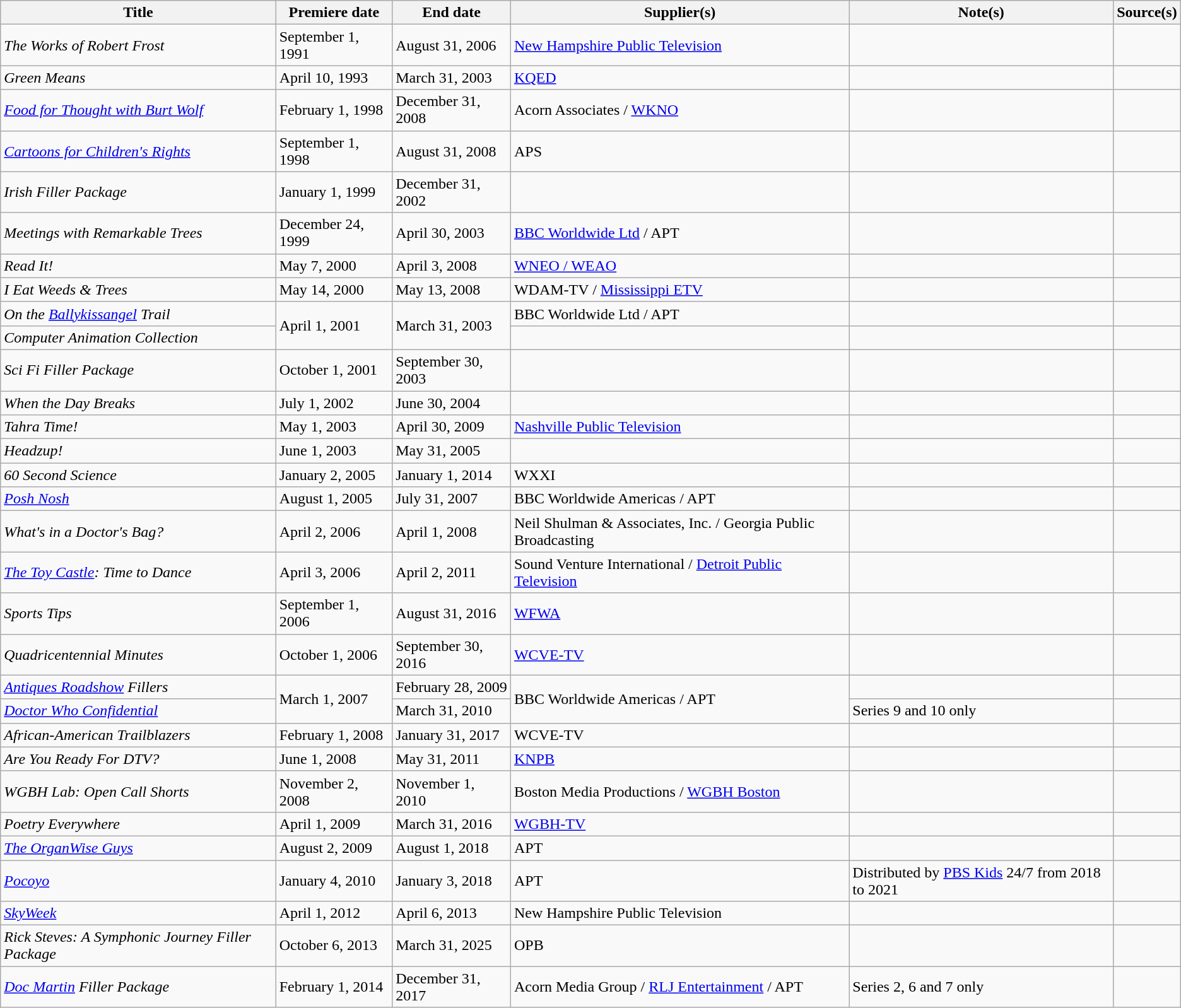<table class="wikitable sortable">
<tr>
<th>Title</th>
<th>Premiere date</th>
<th>End date</th>
<th>Supplier(s)</th>
<th>Note(s)</th>
<th>Source(s)</th>
</tr>
<tr>
<td><em>The Works of Robert Frost</em></td>
<td>September 1, 1991</td>
<td>August 31, 2006</td>
<td><a href='#'>New Hampshire Public Television</a></td>
<td></td>
<td></td>
</tr>
<tr>
<td><em>Green Means</em></td>
<td>April 10, 1993</td>
<td>March 31, 2003</td>
<td><a href='#'>KQED</a></td>
<td></td>
<td></td>
</tr>
<tr>
<td><em><a href='#'>Food for Thought with Burt Wolf</a></em></td>
<td>February 1, 1998</td>
<td>December 31, 2008</td>
<td>Acorn Associates / <a href='#'>WKNO</a></td>
<td></td>
<td></td>
</tr>
<tr>
<td><em><a href='#'>Cartoons for Children's Rights</a></em></td>
<td>September 1, 1998</td>
<td>August 31, 2008</td>
<td>APS</td>
<td></td>
<td></td>
</tr>
<tr>
<td><em>Irish Filler Package</em></td>
<td>January 1, 1999</td>
<td>December 31, 2002</td>
<td></td>
<td></td>
<td></td>
</tr>
<tr>
<td><em>Meetings with Remarkable Trees</em></td>
<td>December 24, 1999</td>
<td>April 30, 2003</td>
<td><a href='#'>BBC Worldwide Ltd</a> / APT</td>
<td></td>
<td></td>
</tr>
<tr>
<td><em>Read It!</em></td>
<td>May 7, 2000</td>
<td>April 3, 2008</td>
<td><a href='#'>WNEO / WEAO</a></td>
<td></td>
<td></td>
</tr>
<tr>
<td><em>I Eat Weeds & Trees</em></td>
<td>May 14, 2000</td>
<td>May 13, 2008</td>
<td>WDAM-TV / <a href='#'>Mississippi ETV</a></td>
<td></td>
<td></td>
</tr>
<tr>
<td><em>On the <a href='#'>Ballykissangel</a> Trail</em></td>
<td rowspan="2">April 1, 2001</td>
<td rowspan="2">March 31, 2003</td>
<td>BBC Worldwide Ltd / APT</td>
<td></td>
<td></td>
</tr>
<tr>
<td><em>Computer Animation Collection</em></td>
<td></td>
<td></td>
<td></td>
</tr>
<tr>
<td><em>Sci Fi Filler Package</em></td>
<td>October 1, 2001</td>
<td>September 30, 2003</td>
<td></td>
<td></td>
<td></td>
</tr>
<tr>
<td><em>When the Day Breaks</em></td>
<td>July 1, 2002</td>
<td>June 30, 2004</td>
<td></td>
<td></td>
<td></td>
</tr>
<tr>
<td><em>Tahra Time!</em></td>
<td>May 1, 2003</td>
<td>April 30, 2009</td>
<td><a href='#'>Nashville Public Television</a></td>
<td></td>
<td></td>
</tr>
<tr>
<td><em>Headzup!</em></td>
<td>June 1, 2003</td>
<td>May 31, 2005</td>
<td></td>
<td></td>
<td></td>
</tr>
<tr>
<td><em>60 Second Science</em></td>
<td>January 2, 2005</td>
<td>January 1, 2014</td>
<td>WXXI</td>
<td></td>
<td></td>
</tr>
<tr>
<td><em><a href='#'>Posh Nosh</a></em></td>
<td>August 1, 2005</td>
<td>July 31, 2007</td>
<td>BBC Worldwide Americas / APT</td>
<td></td>
<td></td>
</tr>
<tr>
<td><em>What's in a Doctor's Bag?</em></td>
<td>April 2, 2006</td>
<td>April 1, 2008</td>
<td>Neil Shulman & Associates, Inc. / Georgia Public Broadcasting</td>
<td></td>
<td></td>
</tr>
<tr>
<td><em><a href='#'>The Toy Castle</a>: Time to Dance</em></td>
<td>April 3, 2006</td>
<td>April 2, 2011</td>
<td>Sound Venture International / <a href='#'>Detroit Public Television</a></td>
<td></td>
<td></td>
</tr>
<tr>
<td><em>Sports Tips</em></td>
<td>September 1, 2006</td>
<td>August 31, 2016</td>
<td><a href='#'>WFWA</a></td>
<td></td>
<td></td>
</tr>
<tr>
<td><em>Quadricentennial Minutes</em></td>
<td>October 1, 2006</td>
<td>September 30, 2016</td>
<td><a href='#'>WCVE-TV</a></td>
<td></td>
<td></td>
</tr>
<tr>
<td><em><a href='#'>Antiques Roadshow</a> Fillers</em></td>
<td rowspan="2">March 1, 2007</td>
<td>February 28, 2009</td>
<td rowspan="2">BBC Worldwide Americas / APT</td>
<td></td>
<td></td>
</tr>
<tr>
<td><em><a href='#'>Doctor Who Confidential</a></em></td>
<td>March 31, 2010</td>
<td>Series 9 and 10 only</td>
<td></td>
</tr>
<tr>
<td><em>African-American Trailblazers</em></td>
<td>February 1, 2008</td>
<td>January 31, 2017</td>
<td>WCVE-TV</td>
<td></td>
<td></td>
</tr>
<tr>
<td><em>Are You Ready For DTV?</em></td>
<td>June 1, 2008</td>
<td>May 31, 2011</td>
<td><a href='#'>KNPB</a></td>
<td></td>
<td></td>
</tr>
<tr>
<td><em>WGBH Lab: Open Call Shorts</em></td>
<td>November 2, 2008</td>
<td>November 1, 2010</td>
<td>Boston Media Productions / <a href='#'>WGBH Boston</a></td>
<td></td>
<td></td>
</tr>
<tr>
<td><em>Poetry Everywhere</em></td>
<td>April 1, 2009</td>
<td>March 31, 2016</td>
<td><a href='#'>WGBH-TV</a></td>
<td></td>
<td></td>
</tr>
<tr>
<td><em><a href='#'>The OrganWise Guys</a></em></td>
<td>August 2, 2009</td>
<td>August 1, 2018</td>
<td>APT</td>
<td></td>
<td></td>
</tr>
<tr>
<td><em><a href='#'>Pocoyo</a></em></td>
<td>January 4, 2010</td>
<td>January 3, 2018</td>
<td>APT</td>
<td>Distributed by <a href='#'>PBS Kids</a> 24/7 from 2018 to 2021</td>
<td></td>
</tr>
<tr>
<td><em><a href='#'>SkyWeek</a></em></td>
<td>April 1, 2012</td>
<td>April 6, 2013</td>
<td>New Hampshire Public Television</td>
<td></td>
<td></td>
</tr>
<tr>
<td><em>Rick Steves: A Symphonic Journey Filler Package</em></td>
<td>October 6, 2013</td>
<td>March 31, 2025</td>
<td>OPB</td>
<td></td>
<td></td>
</tr>
<tr>
<td><em><a href='#'>Doc Martin</a> Filler Package</em></td>
<td>February 1, 2014</td>
<td>December 31, 2017</td>
<td>Acorn Media Group / <a href='#'>RLJ Entertainment</a> / APT</td>
<td>Series 2, 6 and 7 only</td>
<td></td>
</tr>
</table>
